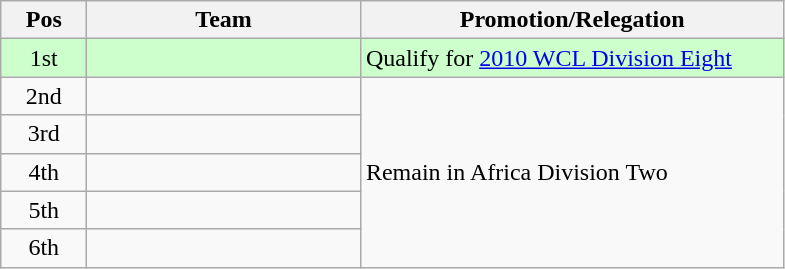<table class="wikitable">
<tr>
<th width=50>Pos</th>
<th width=175>Team</th>
<th width=275>Promotion/Relegation</th>
</tr>
<tr style="background:#ccffcc">
<td align="center">1st</td>
<td></td>
<td>Qualify for <a href='#'>2010 WCL Division Eight</a></td>
</tr>
<tr>
<td align="center">2nd</td>
<td></td>
<td rowspan=5>Remain in Africa Division Two</td>
</tr>
<tr>
<td align="center">3rd</td>
<td></td>
</tr>
<tr>
<td align="center">4th</td>
<td></td>
</tr>
<tr>
<td align="center">5th</td>
<td></td>
</tr>
<tr>
<td align="center">6th</td>
<td></td>
</tr>
</table>
